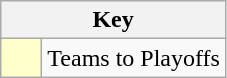<table class="wikitable" style="text-align: center;">
<tr>
<th colspan=2>Key</th>
</tr>
<tr>
<td style="background:#ffffcc; width:20px;"></td>
<td align=left>Teams to Playoffs</td>
</tr>
</table>
